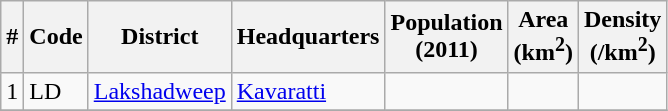<table class="wikitable sortable">
<tr>
<th>#</th>
<th>Code</th>
<th>District</th>
<th>Headquarters</th>
<th>Population <br>(2011)</th>
<th>Area <br>(km<sup>2</sup>)</th>
<th>Density <br>(/km<sup>2</sup>)</th>
</tr>
<tr>
<td>1</td>
<td>LD</td>
<td><a href='#'>Lakshadweep</a></td>
<td><a href='#'>Kavaratti</a></td>
<td> </td>
<td> </td>
<td> </td>
</tr>
<tr>
</tr>
</table>
